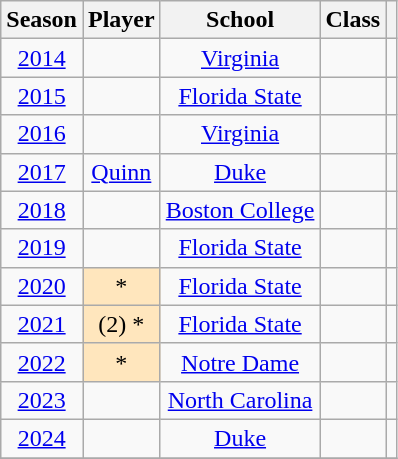<table class="wikitable sortable" style="text-align: center;">
<tr>
<th>Season</th>
<th>Player</th>
<th>School</th>
<th>Class</th>
<th class="unsortable"></th>
</tr>
<tr>
<td><a href='#'>2014</a></td>
<td></td>
<td><a href='#'>Virginia</a></td>
<td></td>
<td></td>
</tr>
<tr>
<td><a href='#'>2015</a></td>
<td></td>
<td><a href='#'>Florida State</a></td>
<td></td>
<td></td>
</tr>
<tr>
<td><a href='#'>2016</a></td>
<td></td>
<td><a href='#'>Virginia</a></td>
<td></td>
<td></td>
</tr>
<tr>
<td><a href='#'>2017</a></td>
<td><a href='#'>Quinn</a></td>
<td><a href='#'>Duke</a></td>
<td></td>
<td></td>
</tr>
<tr>
<td><a href='#'>2018</a></td>
<td></td>
<td><a href='#'>Boston College</a></td>
<td></td>
<td></td>
</tr>
<tr>
<td><a href='#'>2019</a></td>
<td></td>
<td><a href='#'>Florida State</a></td>
<td></td>
<td></td>
</tr>
<tr>
<td><a href='#'>2020</a></td>
<td style="background-color:#FFE6BD"> *</td>
<td><a href='#'>Florida State</a></td>
<td></td>
<td></td>
</tr>
<tr>
<td><a href='#'>2021</a></td>
<td style="background-color:#FFE6BD"> (2) *</td>
<td><a href='#'>Florida State</a></td>
<td></td>
<td></td>
</tr>
<tr>
<td><a href='#'>2022</a></td>
<td style="background-color:#FFE6BD"> *</td>
<td><a href='#'>Notre Dame</a></td>
<td></td>
<td></td>
</tr>
<tr>
<td><a href='#'>2023</a></td>
<td></td>
<td><a href='#'>North Carolina</a></td>
<td></td>
<td></td>
</tr>
<tr>
<td><a href='#'>2024</a></td>
<td></td>
<td><a href='#'>Duke</a></td>
<td></td>
<td></td>
</tr>
<tr>
</tr>
</table>
